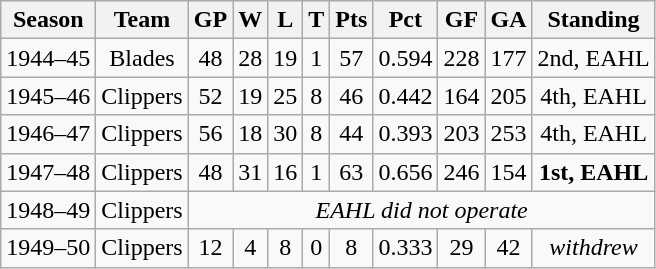<table class="wikitable">
<tr>
<th>Season</th>
<th>Team</th>
<th>GP</th>
<th>W</th>
<th>L</th>
<th>T</th>
<th>Pts</th>
<th>Pct</th>
<th>GF</th>
<th>GA</th>
<th>Standing</th>
</tr>
<tr align="center">
<td>1944–45</td>
<td>Blades</td>
<td>48</td>
<td>28</td>
<td>19</td>
<td>1</td>
<td>57</td>
<td>0.594</td>
<td>228</td>
<td>177</td>
<td>2nd, EAHL</td>
</tr>
<tr align="center">
<td>1945–46</td>
<td>Clippers</td>
<td>52</td>
<td>19</td>
<td>25</td>
<td>8</td>
<td>46</td>
<td>0.442</td>
<td>164</td>
<td>205</td>
<td>4th, EAHL</td>
</tr>
<tr align="center">
<td>1946–47</td>
<td>Clippers</td>
<td>56</td>
<td>18</td>
<td>30</td>
<td>8</td>
<td>44</td>
<td>0.393</td>
<td>203</td>
<td>253</td>
<td>4th, EAHL</td>
</tr>
<tr align="center">
<td>1947–48</td>
<td>Clippers</td>
<td>48</td>
<td>31</td>
<td>16</td>
<td>1</td>
<td>63</td>
<td>0.656</td>
<td>246</td>
<td>154</td>
<td><strong>1st, EAHL</strong></td>
</tr>
<tr align="center">
<td>1948–49</td>
<td>Clippers</td>
<td colspan="9"><em>EAHL did not operate</em></td>
</tr>
<tr align="center">
<td>1949–50</td>
<td>Clippers</td>
<td>12</td>
<td>4</td>
<td>8</td>
<td>0</td>
<td>8</td>
<td>0.333</td>
<td>29</td>
<td>42</td>
<td><em>withdrew</em></td>
</tr>
</table>
